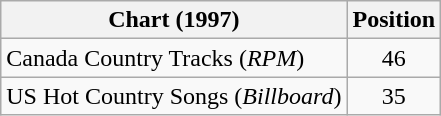<table class="wikitable sortable">
<tr>
<th scope="col">Chart (1997)</th>
<th scope="col">Position</th>
</tr>
<tr>
<td>Canada Country Tracks (<em>RPM</em>)</td>
<td align="center">46</td>
</tr>
<tr>
<td>US Hot Country Songs (<em>Billboard</em>)</td>
<td align="center">35</td>
</tr>
</table>
